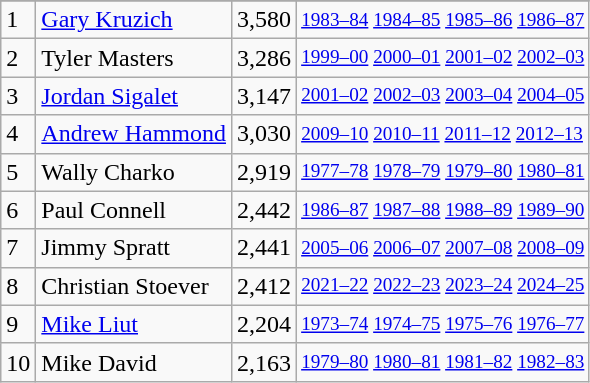<table class="wikitable">
<tr>
</tr>
<tr>
<td>1</td>
<td><a href='#'>Gary Kruzich</a></td>
<td>3,580</td>
<td style="font-size:80%;"><a href='#'>1983–84</a> <a href='#'>1984–85</a> <a href='#'>1985–86</a> <a href='#'>1986–87</a></td>
</tr>
<tr>
<td>2</td>
<td>Tyler Masters</td>
<td>3,286</td>
<td style="font-size:80%;"><a href='#'>1999–00</a> <a href='#'>2000–01</a> <a href='#'>2001–02</a> <a href='#'>2002–03</a></td>
</tr>
<tr>
<td>3</td>
<td><a href='#'>Jordan Sigalet</a></td>
<td>3,147</td>
<td style="font-size:80%;"><a href='#'>2001–02</a> <a href='#'>2002–03</a> <a href='#'>2003–04</a> <a href='#'>2004–05</a></td>
</tr>
<tr>
<td>4</td>
<td><a href='#'>Andrew Hammond</a></td>
<td>3,030</td>
<td style="font-size:80%;"><a href='#'>2009–10</a> <a href='#'>2010–11</a> <a href='#'>2011–12</a> <a href='#'>2012–13</a></td>
</tr>
<tr>
<td>5</td>
<td>Wally Charko</td>
<td>2,919</td>
<td style="font-size:80%;"><a href='#'>1977–78</a> <a href='#'>1978–79</a> <a href='#'>1979–80</a> <a href='#'>1980–81</a></td>
</tr>
<tr>
<td>6</td>
<td>Paul Connell</td>
<td>2,442</td>
<td style="font-size:80%;"><a href='#'>1986–87</a> <a href='#'>1987–88</a> <a href='#'>1988–89</a> <a href='#'>1989–90</a></td>
</tr>
<tr>
<td>7</td>
<td>Jimmy Spratt</td>
<td>2,441</td>
<td style="font-size:80%;"><a href='#'>2005–06</a> <a href='#'>2006–07</a> <a href='#'>2007–08</a> <a href='#'>2008–09</a></td>
</tr>
<tr>
<td>8</td>
<td>Christian Stoever</td>
<td>2,412</td>
<td style="font-size:80%;"><a href='#'>2021–22</a> <a href='#'>2022–23</a> <a href='#'>2023–24</a> <a href='#'>2024–25</a></td>
</tr>
<tr>
<td>9</td>
<td><a href='#'>Mike Liut</a></td>
<td>2,204</td>
<td style="font-size:80%;"><a href='#'>1973–74</a> <a href='#'>1974–75</a> <a href='#'>1975–76</a> <a href='#'>1976–77</a></td>
</tr>
<tr>
<td>10</td>
<td>Mike David</td>
<td>2,163</td>
<td style="font-size:80%;"><a href='#'>1979–80</a> <a href='#'>1980–81</a> <a href='#'>1981–82</a> <a href='#'>1982–83</a></td>
</tr>
</table>
